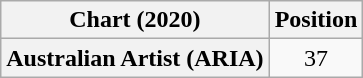<table class="wikitable plainrowheaders" style="text-align:center">
<tr>
<th scope="col">Chart (2020)</th>
<th scope="col">Position</th>
</tr>
<tr>
<th scope="row">Australian Artist (ARIA)</th>
<td>37</td>
</tr>
</table>
